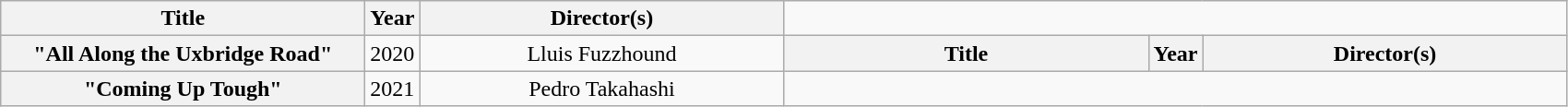<table class="wikitable plainrowheaders" style="text-align:center;">
<tr>
<th scope="col" style="width:16em;">Title</th>
<th scope="col" style="width:1em;">Year</th>
<th scope="col" style="width:16em;">Director(s)</th>
</tr>
<tr>
<th scope="row">"All Along the Uxbridge Road"</th>
<td>2020</td>
<td>Lluis Fuzzhound</td>
<th scope="col" style="width:16em;">Title</th>
<th scope="col" style="width:1em;">Year</th>
<th scope="col" style="width:16em;">Director(s)</th>
</tr>
<tr>
<th scope="row">"Coming Up Tough"</th>
<td>2021</td>
<td>Pedro Takahashi</td>
</tr>
</table>
